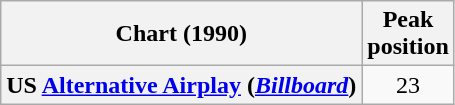<table class="wikitable plainrowheaders">
<tr>
<th scope="col">Chart (1990)</th>
<th scope="col">Peak<br>position</th>
</tr>
<tr>
<th scope="row">US <a href='#'>Alternative Airplay</a> (<em><a href='#'>Billboard</a></em>)</th>
<td align="center">23</td>
</tr>
</table>
